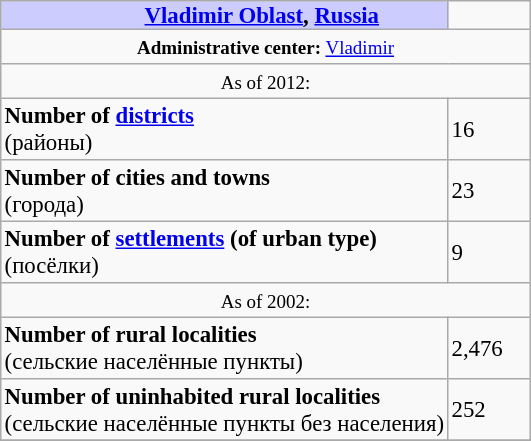<table border=1 align="right" cellpadding=2 cellspacing=0 style="margin: 0 0 1em 1em; background: #f9f9f9; border: 1px #aaa solid; border-collapse: collapse; font-size: 95%;">
<tr>
<th bgcolor="#ccccff" style="padding:0 0 0 50px;"><a href='#'>Vladimir Oblast</a>, <a href='#'>Russia</a></th>
<td width="50px"></td>
</tr>
<tr>
<td colspan=2 align="center"><small><strong>Administrative center:</strong> <a href='#'>Vladimir</a></small></td>
</tr>
<tr>
<td colspan=2 align="center"><small>As of 2012:</small></td>
</tr>
<tr>
<td><strong>Number of <a href='#'>districts</a></strong><br>(районы)</td>
<td>16</td>
</tr>
<tr>
<td><strong>Number of cities and towns</strong><br>(города)</td>
<td>23</td>
</tr>
<tr>
<td><strong>Number of <a href='#'>settlements</a> (of urban type)</strong><br>(посёлки)</td>
<td>9</td>
</tr>
<tr>
<td colspan=2 align="center"><small>As of 2002:</small></td>
</tr>
<tr>
<td><strong>Number of rural localities</strong><br>(сельские населённые пункты)</td>
<td>2,476</td>
</tr>
<tr>
<td><strong>Number of uninhabited rural localities</strong><br>(сельские населённые пункты без населения)</td>
<td>252</td>
</tr>
<tr>
</tr>
</table>
